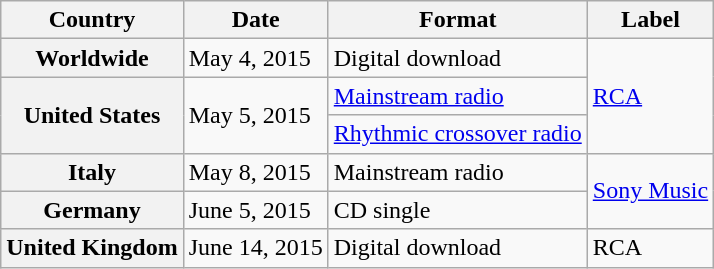<table class="wikitable plainrowheaders">
<tr>
<th scope="col">Country</th>
<th scope="col">Date</th>
<th scope="col">Format</th>
<th scope="col">Label</th>
</tr>
<tr>
<th scope="row">Worldwide</th>
<td rowspan="1">May 4, 2015</td>
<td rowspan="1">Digital download</td>
<td rowspan="3"><a href='#'>RCA</a></td>
</tr>
<tr>
<th scope="row" rowspan="2">United States</th>
<td rowspan="2">May 5, 2015</td>
<td><a href='#'>Mainstream radio</a></td>
</tr>
<tr>
<td><a href='#'>Rhythmic crossover radio</a></td>
</tr>
<tr>
<th scope="row">Italy</th>
<td>May 8, 2015</td>
<td>Mainstream radio</td>
<td rowspan="2"><a href='#'>Sony Music</a></td>
</tr>
<tr>
<th scope="row">Germany</th>
<td>June 5, 2015</td>
<td>CD single</td>
</tr>
<tr>
<th scope="row">United Kingdom</th>
<td>June 14, 2015</td>
<td>Digital download</td>
<td rowspan="1">RCA</td>
</tr>
</table>
